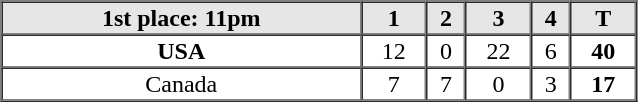<table border=1 cellspacing=0 width=425 style="margin-left:3em;">
<tr style="text-align:center; background-color:#e6e6e6;">
<th>1st place: 11pm</th>
<th>1</th>
<th>2</th>
<th>3</th>
<th>4</th>
<th>T</th>
</tr>
<tr style="text-align:center">
<th> USA</th>
<td>12</td>
<td>0</td>
<td>22</td>
<td>6</td>
<th>40</th>
</tr>
<tr style="text-align:center">
<td> Canada</td>
<td>7</td>
<td>7</td>
<td>0</td>
<td>3</td>
<th>17</th>
</tr>
</table>
